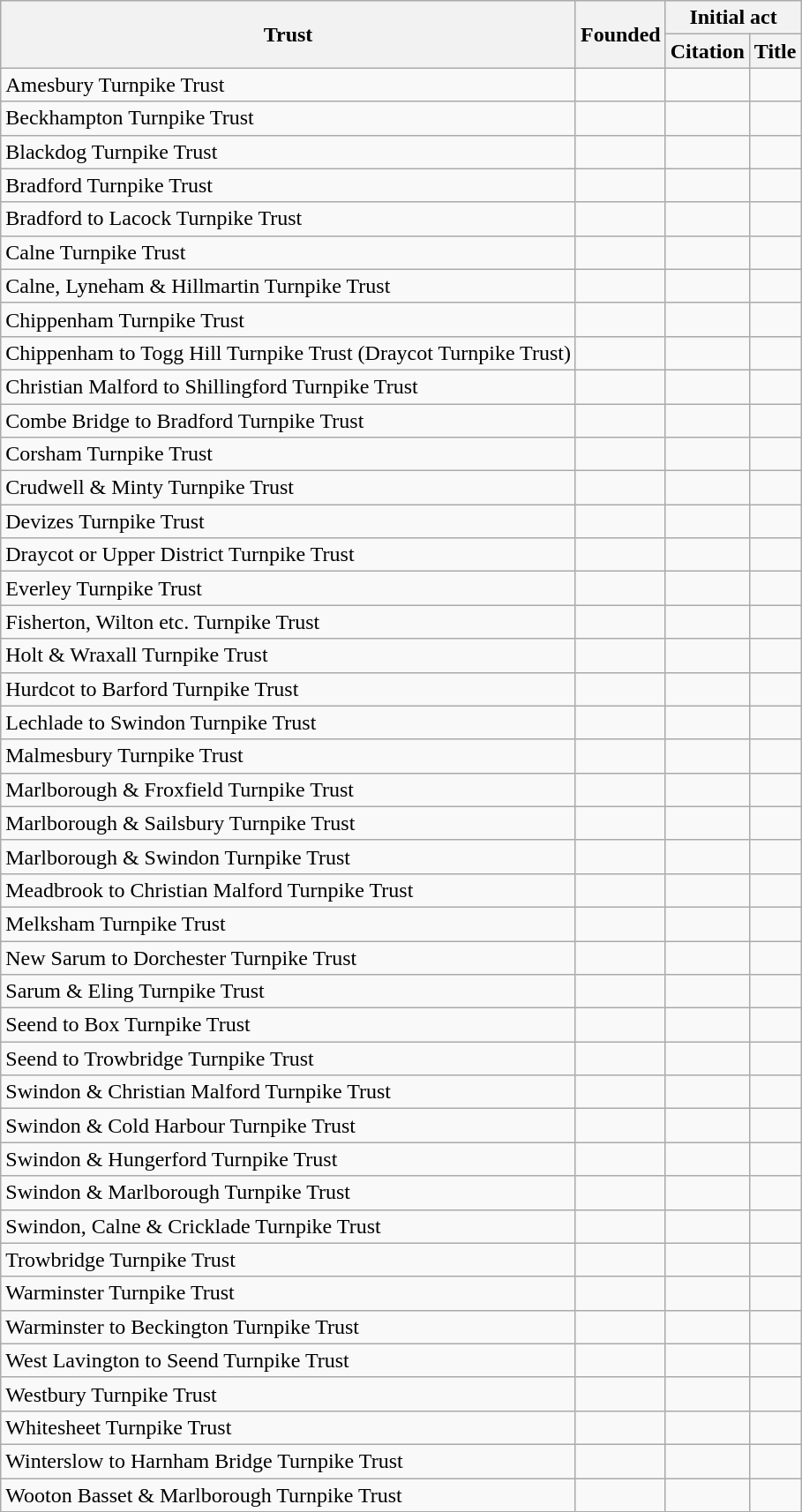<table class="wikitable sortable">
<tr>
<th rowspan=2>Trust</th>
<th rowspan=2>Founded</th>
<th colspan=2>Initial act</th>
</tr>
<tr>
<th>Citation</th>
<th>Title</th>
</tr>
<tr>
<td>Amesbury Turnpike Trust</td>
<td></td>
<td></td>
<td></td>
</tr>
<tr>
<td>Beckhampton Turnpike Trust</td>
<td></td>
<td></td>
<td></td>
</tr>
<tr>
<td>Blackdog Turnpike Trust</td>
<td></td>
<td></td>
<td></td>
</tr>
<tr>
<td>Bradford Turnpike Trust</td>
<td></td>
<td></td>
<td></td>
</tr>
<tr>
<td>Bradford to Lacock Turnpike Trust</td>
<td></td>
<td></td>
<td></td>
</tr>
<tr>
<td>Calne Turnpike Trust</td>
<td></td>
<td></td>
<td></td>
</tr>
<tr>
<td>Calne, Lyneham & Hillmartin Turnpike Trust</td>
<td></td>
<td></td>
<td></td>
</tr>
<tr>
<td>Chippenham Turnpike Trust</td>
<td></td>
<td></td>
<td></td>
</tr>
<tr>
<td>Chippenham to Togg Hill Turnpike Trust (Draycot Turnpike Trust)</td>
<td></td>
<td></td>
<td></td>
</tr>
<tr>
<td>Christian Malford to Shillingford Turnpike Trust</td>
<td></td>
<td></td>
<td></td>
</tr>
<tr>
<td>Combe Bridge to Bradford Turnpike Trust</td>
<td></td>
<td></td>
<td></td>
</tr>
<tr>
<td>Corsham Turnpike Trust</td>
<td></td>
<td></td>
<td></td>
</tr>
<tr>
<td>Crudwell & Minty Turnpike Trust</td>
<td></td>
<td></td>
<td></td>
</tr>
<tr>
<td>Devizes Turnpike Trust</td>
<td></td>
<td></td>
<td></td>
</tr>
<tr>
<td>Draycot or Upper District Turnpike Trust</td>
<td></td>
<td></td>
<td></td>
</tr>
<tr>
<td>Everley Turnpike Trust</td>
<td></td>
<td></td>
<td></td>
</tr>
<tr>
<td>Fisherton, Wilton etc. Turnpike Trust</td>
<td></td>
<td></td>
<td></td>
</tr>
<tr>
<td>Holt & Wraxall Turnpike Trust</td>
<td></td>
<td></td>
<td></td>
</tr>
<tr>
<td>Hurdcot to Barford Turnpike Trust</td>
<td></td>
<td></td>
<td></td>
</tr>
<tr>
<td>Lechlade to Swindon Turnpike Trust</td>
<td></td>
<td></td>
<td></td>
</tr>
<tr>
<td>Malmesbury Turnpike Trust</td>
<td></td>
<td></td>
<td></td>
</tr>
<tr>
<td>Marlborough & Froxfield Turnpike Trust</td>
<td></td>
<td></td>
<td></td>
</tr>
<tr>
<td>Marlborough & Sailsbury Turnpike Trust</td>
<td></td>
<td></td>
<td></td>
</tr>
<tr>
<td>Marlborough & Swindon Turnpike Trust</td>
<td></td>
<td></td>
<td></td>
</tr>
<tr>
<td>Meadbrook to Christian Malford Turnpike Trust</td>
<td></td>
<td></td>
<td></td>
</tr>
<tr>
<td>Melksham Turnpike Trust</td>
<td></td>
<td></td>
<td></td>
</tr>
<tr>
<td>New Sarum to Dorchester Turnpike Trust</td>
<td></td>
<td></td>
<td></td>
</tr>
<tr>
<td>Sarum & Eling Turnpike Trust</td>
<td></td>
<td></td>
<td></td>
</tr>
<tr>
<td>Seend to Box Turnpike Trust</td>
<td></td>
<td></td>
<td></td>
</tr>
<tr>
<td>Seend to Trowbridge Turnpike Trust</td>
<td></td>
<td></td>
<td></td>
</tr>
<tr>
<td>Swindon & Christian Malford Turnpike Trust</td>
<td></td>
<td></td>
<td></td>
</tr>
<tr>
<td>Swindon & Cold Harbour Turnpike Trust</td>
<td></td>
<td></td>
<td></td>
</tr>
<tr>
<td>Swindon & Hungerford Turnpike Trust</td>
<td></td>
<td></td>
<td></td>
</tr>
<tr>
<td>Swindon & Marlborough Turnpike Trust</td>
<td></td>
<td></td>
<td></td>
</tr>
<tr>
<td>Swindon, Calne & Cricklade Turnpike Trust</td>
<td></td>
<td></td>
<td></td>
</tr>
<tr>
<td>Trowbridge Turnpike Trust</td>
<td></td>
<td></td>
<td></td>
</tr>
<tr>
<td>Warminster Turnpike Trust</td>
<td></td>
<td></td>
<td></td>
</tr>
<tr>
<td>Warminster to Beckington Turnpike Trust</td>
<td></td>
<td></td>
<td></td>
</tr>
<tr>
<td>West Lavington to Seend Turnpike Trust</td>
<td></td>
<td></td>
<td></td>
</tr>
<tr>
<td>Westbury Turnpike Trust</td>
<td></td>
<td></td>
<td></td>
</tr>
<tr>
<td>Whitesheet Turnpike Trust</td>
<td></td>
<td></td>
<td></td>
</tr>
<tr>
<td>Winterslow to Harnham Bridge Turnpike Trust</td>
<td></td>
<td></td>
<td></td>
</tr>
<tr>
<td>Wooton Basset & Marlborough Turnpike Trust</td>
<td></td>
<td></td>
<td></td>
</tr>
</table>
